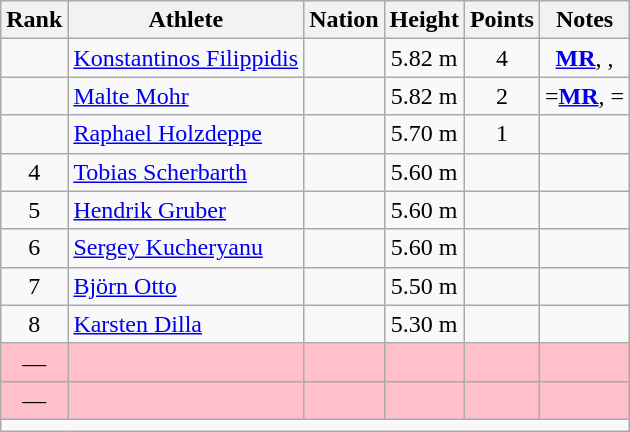<table class="wikitable mw-datatable sortable" style="text-align:center;">
<tr>
<th>Rank</th>
<th>Athlete</th>
<th>Nation</th>
<th>Height</th>
<th>Points</th>
<th>Notes</th>
</tr>
<tr>
<td></td>
<td align=left><a href='#'>Konstantinos Filippidis</a></td>
<td align=left></td>
<td>5.82 m</td>
<td>4</td>
<td><strong><a href='#'>MR</a></strong>, <strong></strong>, </td>
</tr>
<tr>
<td></td>
<td align=left><a href='#'>Malte Mohr</a></td>
<td align=left></td>
<td>5.82 m</td>
<td>2</td>
<td>=<strong><a href='#'>MR</a></strong>, =</td>
</tr>
<tr>
<td></td>
<td align=left><a href='#'>Raphael Holzdeppe</a></td>
<td align=left></td>
<td>5.70 m</td>
<td>1</td>
<td></td>
</tr>
<tr>
<td>4</td>
<td align=left><a href='#'>Tobias Scherbarth</a></td>
<td align=left></td>
<td>5.60 m</td>
<td></td>
<td></td>
</tr>
<tr>
<td>5</td>
<td align=left><a href='#'>Hendrik Gruber</a></td>
<td align=left></td>
<td>5.60 m</td>
<td></td>
<td></td>
</tr>
<tr>
<td>6</td>
<td align=left><a href='#'>Sergey Kucheryanu</a></td>
<td align=left></td>
<td>5.60 m</td>
<td></td>
<td></td>
</tr>
<tr>
<td>7</td>
<td align=left><a href='#'>Björn Otto</a></td>
<td align=left></td>
<td>5.50 m</td>
<td></td>
<td></td>
</tr>
<tr>
<td>8</td>
<td align=left><a href='#'>Karsten Dilla</a></td>
<td align=left></td>
<td>5.30 m</td>
<td></td>
<td></td>
</tr>
<tr bgcolor=pink>
<td>—</td>
<td align=left></td>
<td align=left></td>
<td></td>
<td></td>
<td></td>
</tr>
<tr bgcolor=pink>
<td>—</td>
<td align=left></td>
<td align=left></td>
<td></td>
<td></td>
<td></td>
</tr>
<tr class="sortbottom">
<td colspan=6></td>
</tr>
</table>
